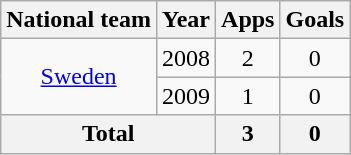<table class="wikitable" style="text-align:center">
<tr>
<th>National team</th>
<th>Year</th>
<th>Apps</th>
<th>Goals</th>
</tr>
<tr>
<td rowspan="2"><a href='#'>Sweden</a></td>
<td>2008</td>
<td>2</td>
<td>0</td>
</tr>
<tr>
<td>2009</td>
<td>1</td>
<td>0</td>
</tr>
<tr>
<th colspan="2">Total</th>
<th>3</th>
<th>0</th>
</tr>
</table>
